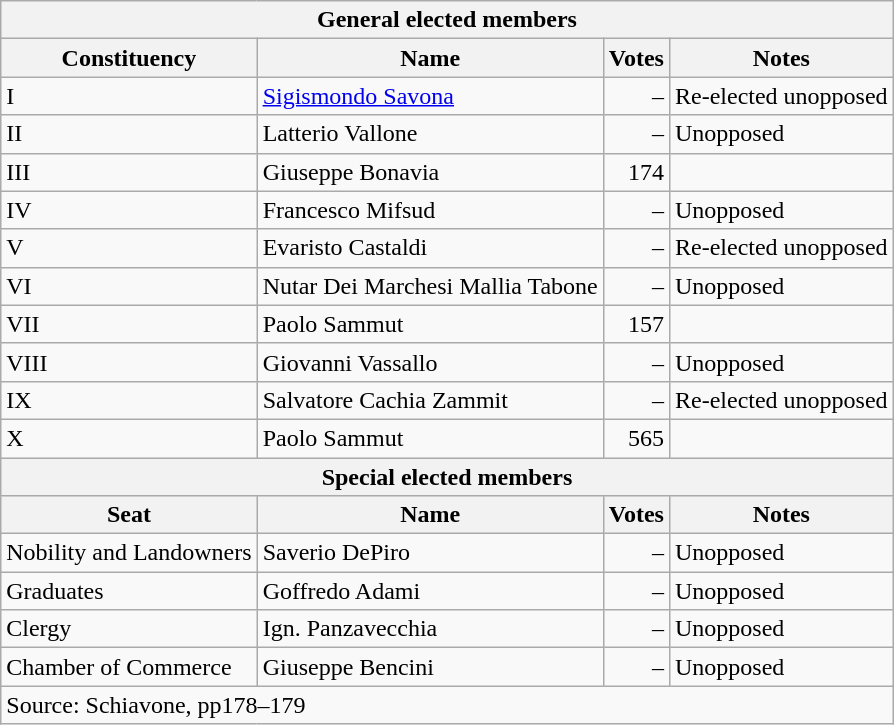<table class=wikitable style=text-align:left>
<tr>
<th colspan=4>General elected members</th>
</tr>
<tr>
<th>Constituency</th>
<th>Name</th>
<th>Votes</th>
<th>Notes</th>
</tr>
<tr>
<td>I</td>
<td><a href='#'>Sigismondo Savona</a></td>
<td align=right>–</td>
<td>Re-elected unopposed</td>
</tr>
<tr>
<td>II</td>
<td>Latterio Vallone</td>
<td align=right>–</td>
<td>Unopposed</td>
</tr>
<tr>
<td>III</td>
<td>Giuseppe Bonavia</td>
<td align=right>174</td>
<td></td>
</tr>
<tr>
<td>IV</td>
<td>Francesco Mifsud</td>
<td align=right>–</td>
<td>Unopposed</td>
</tr>
<tr>
<td>V</td>
<td>Evaristo Castaldi</td>
<td align=right>–</td>
<td>Re-elected unopposed</td>
</tr>
<tr>
<td>VI</td>
<td>Nutar Dei Marchesi Mallia Tabone</td>
<td align=right>–</td>
<td>Unopposed</td>
</tr>
<tr>
<td>VII</td>
<td>Paolo Sammut</td>
<td align=right>157</td>
<td></td>
</tr>
<tr>
<td>VIII</td>
<td>Giovanni Vassallo</td>
<td align=right>–</td>
<td>Unopposed</td>
</tr>
<tr>
<td>IX</td>
<td>Salvatore Cachia Zammit</td>
<td align=right>–</td>
<td>Re-elected unopposed</td>
</tr>
<tr>
<td>X</td>
<td>Paolo Sammut</td>
<td align=right>565</td>
<td></td>
</tr>
<tr>
<th colspan=4>Special elected members</th>
</tr>
<tr>
<th>Seat</th>
<th>Name</th>
<th>Votes</th>
<th>Notes</th>
</tr>
<tr>
<td>Nobility and Landowners</td>
<td>Saverio DePiro</td>
<td align=right>–</td>
<td>Unopposed</td>
</tr>
<tr>
<td>Graduates</td>
<td>Goffredo Adami</td>
<td align=right>–</td>
<td>Unopposed</td>
</tr>
<tr>
<td>Clergy</td>
<td>Ign. Panzavecchia</td>
<td align=right>–</td>
<td>Unopposed</td>
</tr>
<tr>
<td>Chamber of Commerce</td>
<td>Giuseppe Bencini</td>
<td align=right>–</td>
<td>Unopposed</td>
</tr>
<tr>
<td colspan=4>Source: Schiavone, pp178–179</td>
</tr>
</table>
